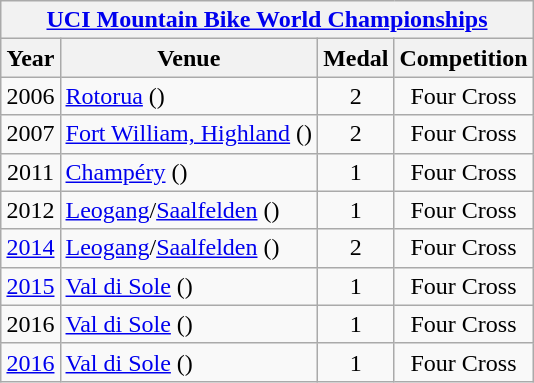<table class="wikitable" style="margin:1em auto;">
<tr>
<th colspan=4><a href='#'>UCI Mountain Bike World Championships</a></th>
</tr>
<tr>
<th>Year</th>
<th>Venue</th>
<th>Medal</th>
<th>Competition</th>
</tr>
<tr align=center>
<td>2006</td>
<td align=left><a href='#'>Rotorua</a> ()</td>
<td>2</td>
<td>Four Cross</td>
</tr>
<tr align=center>
<td>2007</td>
<td align=left><a href='#'>Fort William, Highland</a> ()</td>
<td>2</td>
<td>Four Cross</td>
</tr>
<tr align=center>
<td>2011</td>
<td align=left><a href='#'>Champéry</a> ()</td>
<td>1</td>
<td>Four Cross</td>
</tr>
<tr align=center>
<td>2012</td>
<td align=left><a href='#'>Leogang</a>/<a href='#'>Saalfelden</a> ()</td>
<td>1</td>
<td>Four Cross</td>
</tr>
<tr align=center>
<td><a href='#'>2014</a></td>
<td align=left><a href='#'>Leogang</a>/<a href='#'>Saalfelden</a> ()</td>
<td>2</td>
<td>Four Cross</td>
</tr>
<tr align=center>
<td><a href='#'>2015</a></td>
<td align=left><a href='#'>Val di Sole</a> ()</td>
<td>1</td>
<td>Four Cross</td>
</tr>
<tr align=center>
<td>2016</td>
<td align=left><a href='#'>Val di Sole</a> ()</td>
<td>1</td>
<td>Four Cross</td>
</tr>
<tr align=center>
<td><a href='#'>2016</a></td>
<td align=left><a href='#'>Val di Sole</a> ()</td>
<td>1</td>
<td>Four Cross</td>
</tr>
</table>
